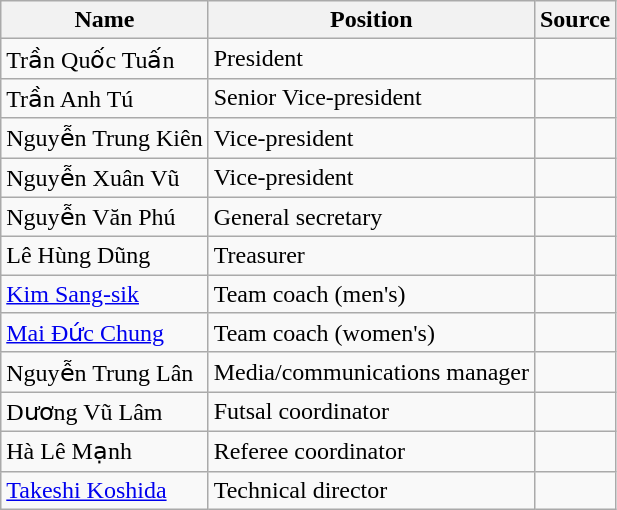<table class="wikitable">
<tr>
<th>Name</th>
<th>Position</th>
<th>Source</th>
</tr>
<tr>
<td> Trần Quốc Tuấn</td>
<td>President</td>
<td></td>
</tr>
<tr>
<td> Trần Anh Tú</td>
<td>Senior Vice-president</td>
<td></td>
</tr>
<tr>
<td> Nguyễn Trung Kiên</td>
<td>Vice-president</td>
<td></td>
</tr>
<tr>
<td> Nguyễn Xuân Vũ</td>
<td>Vice-president</td>
<td></td>
</tr>
<tr>
<td> Nguyễn Văn Phú</td>
<td>General secretary</td>
<td></td>
</tr>
<tr>
<td> Lê Hùng Dũng</td>
<td>Treasurer</td>
<td></td>
</tr>
<tr>
<td> <a href='#'>Kim Sang-sik</a></td>
<td>Team coach (men's)</td>
<td></td>
</tr>
<tr>
<td> <a href='#'>Mai Đức Chung</a></td>
<td>Team coach (women's)</td>
<td></td>
</tr>
<tr>
<td> Nguyễn Trung Lân</td>
<td>Media/communications manager</td>
<td></td>
</tr>
<tr>
<td> Dương Vũ Lâm</td>
<td>Futsal coordinator</td>
<td></td>
</tr>
<tr>
<td> Hà Lê Mạnh</td>
<td>Referee coordinator</td>
<td></td>
</tr>
<tr>
<td> <a href='#'>Takeshi Koshida</a></td>
<td>Technical director</td>
<td></td>
</tr>
</table>
